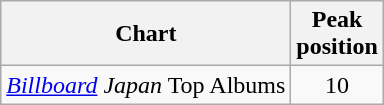<table class="wikitable sortable">
<tr>
<th>Chart</th>
<th>Peak<br>position</th>
</tr>
<tr>
<td><em><a href='#'>Billboard</a> Japan</em> Top Albums</td>
<td align="center">10</td>
</tr>
</table>
